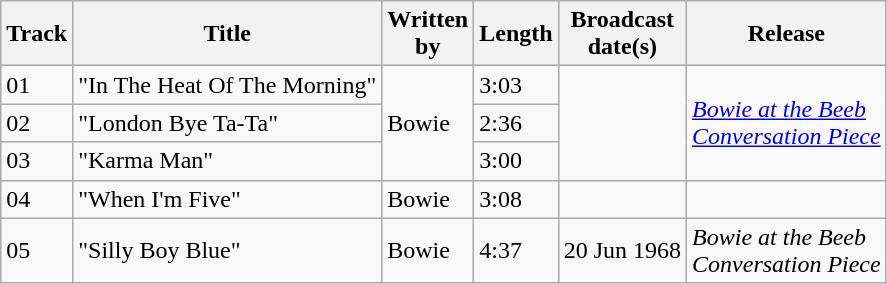<table class="wikitable">
<tr>
<th>Track</th>
<th>Title</th>
<th>Written<br> by</th>
<th>Length</th>
<th>Broadcast<br> date(s)</th>
<th>Release</th>
</tr>
<tr>
<td>01</td>
<td>"In The Heat Of The Morning"</td>
<td rowspan="3">Bowie</td>
<td>3:03</td>
<td rowspan="3"></td>
<td rowspan="3"><em><a href='#'>Bowie at the Beeb</a></em> <br> <em><a href='#'>Conversation Piece</a></em></td>
</tr>
<tr>
<td>02</td>
<td>"London Bye Ta-Ta"</td>
<td>2:36</td>
</tr>
<tr>
<td>03</td>
<td>"Karma Man"</td>
<td>3:00</td>
</tr>
<tr>
<td>04</td>
<td>"When I'm Five"</td>
<td>Bowie</td>
<td>3:08</td>
<td></td>
<td></td>
</tr>
<tr>
<td>05</td>
<td>"Silly Boy Blue"</td>
<td>Bowie</td>
<td>4:37</td>
<td>20 Jun 1968</td>
<td><em>Bowie at the Beeb</em> <br> <em>Conversation Piece</em></td>
</tr>
</table>
